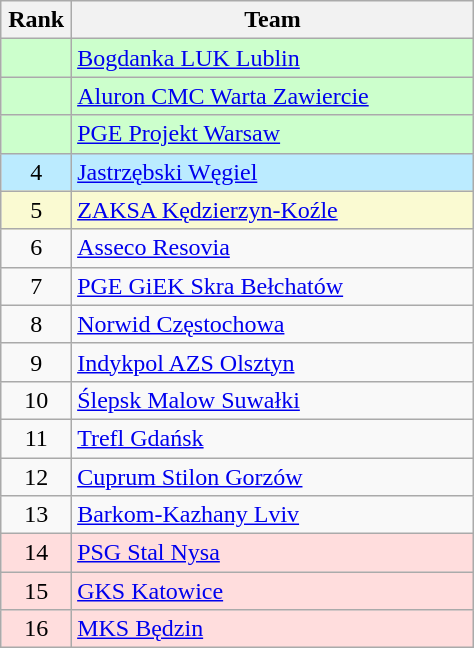<table class="wikitable" style="white-space: nowrap; width:25%">
<tr>
<th width=15%>Rank</th>
<th>Team</th>
</tr>
<tr bgcolor=#CCFFCC>
<td style="text-align:center;"></td>
<td><a href='#'>Bogdanka LUK Lublin</a></td>
</tr>
<tr bgcolor=#CCFFCC>
<td style="text-align:center;"></td>
<td><a href='#'>Aluron CMC Warta Zawiercie</a></td>
</tr>
<tr bgcolor=#CCFFCC>
<td style="text-align:center;"></td>
<td><a href='#'>PGE Projekt Warsaw</a></td>
</tr>
<tr bgcolor=#BBEBFF>
<td style="text-align:center;">4</td>
<td><a href='#'>Jastrzębski Węgiel</a></td>
</tr>
<tr bgcolor=#FAFAD2>
<td style="text-align:center;">5</td>
<td><a href='#'>ZAKSA Kędzierzyn-Koźle</a></td>
</tr>
<tr>
<td style="text-align:center;">6</td>
<td><a href='#'>Asseco Resovia</a></td>
</tr>
<tr>
<td style="text-align:center;">7</td>
<td><a href='#'>PGE GiEK Skra Bełchatów</a></td>
</tr>
<tr>
<td style="text-align:center;">8</td>
<td><a href='#'>Norwid Częstochowa</a></td>
</tr>
<tr>
<td style="text-align:center;">9</td>
<td><a href='#'>Indykpol AZS Olsztyn</a></td>
</tr>
<tr>
<td style="text-align:center;">10</td>
<td><a href='#'>Ślepsk Malow Suwałki</a></td>
</tr>
<tr>
<td style="text-align:center;">11</td>
<td><a href='#'>Trefl Gdańsk</a></td>
</tr>
<tr>
<td style="text-align:center;">12</td>
<td><a href='#'>Cuprum Stilon Gorzów</a></td>
</tr>
<tr>
<td style="text-align:center;">13</td>
<td><a href='#'>Barkom-Kazhany Lviv</a></td>
</tr>
<tr bgcolor=#FFDDDD>
<td style="text-align:center;">14</td>
<td><a href='#'>PSG Stal Nysa</a></td>
</tr>
<tr bgcolor=#FFDDDD>
<td style="text-align:center;">15</td>
<td><a href='#'>GKS Katowice</a></td>
</tr>
<tr bgcolor=#FFDDDD>
<td style="text-align:center;">16</td>
<td><a href='#'>MKS Będzin</a></td>
</tr>
</table>
